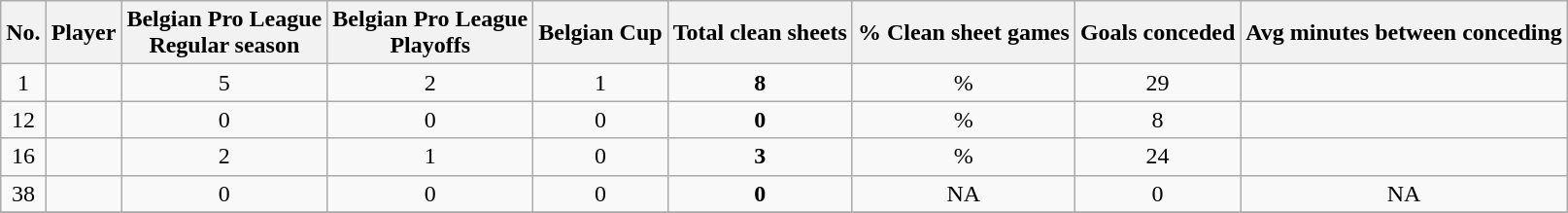<table class="wikitable sortable alternance"  style="text-align:center">
<tr>
<th><strong>No.</strong></th>
<th><strong>Player</strong></th>
<th>Belgian Pro League<br>Regular season</th>
<th>Belgian Pro League<br>Playoffs</th>
<th>Belgian Cup</th>
<th>Total clean sheets</th>
<th>% Clean sheet games</th>
<th>Goals conceded</th>
<th>Avg minutes between conceding</th>
</tr>
<tr>
<td>1</td>
<td align=left> </td>
<td>5</td>
<td>2</td>
<td>1</td>
<td><strong>8</strong></td>
<td> %</td>
<td>29</td>
<td></td>
</tr>
<tr>
<td>12</td>
<td align=left> </td>
<td>0</td>
<td>0</td>
<td>0</td>
<td><strong>0</strong></td>
<td> %</td>
<td>8</td>
<td></td>
</tr>
<tr>
<td>16</td>
<td align=left> </td>
<td>2</td>
<td>1</td>
<td>0</td>
<td><strong>3</strong></td>
<td> %</td>
<td>24</td>
<td></td>
</tr>
<tr>
<td>38</td>
<td align=left> </td>
<td>0</td>
<td>0</td>
<td>0</td>
<td><strong>0</strong></td>
<td>NA</td>
<td>0</td>
<td>NA</td>
</tr>
<tr>
</tr>
</table>
